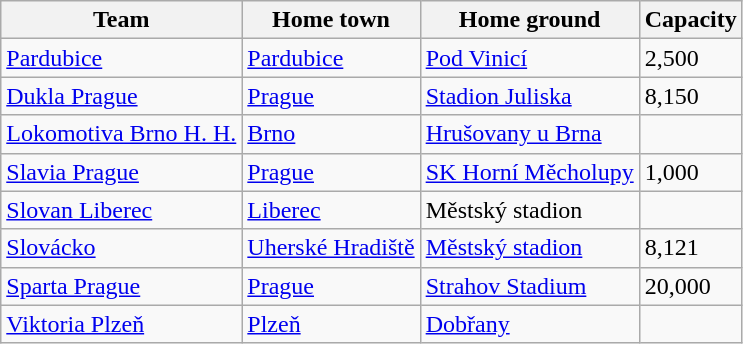<table class="wikitable sortable">
<tr>
<th>Team</th>
<th>Home town</th>
<th>Home ground</th>
<th>Capacity</th>
</tr>
<tr>
<td><a href='#'>Pardubice</a></td>
<td><a href='#'>Pardubice</a></td>
<td><a href='#'>Pod Vinicí</a></td>
<td>2,500</td>
</tr>
<tr>
<td><a href='#'>Dukla Prague</a></td>
<td><a href='#'>Prague</a></td>
<td><a href='#'>Stadion Juliska</a></td>
<td>8,150</td>
</tr>
<tr>
<td><a href='#'>Lokomotiva Brno H. H.</a></td>
<td><a href='#'>Brno</a></td>
<td><a href='#'>Hrušovany u Brna</a></td>
<td></td>
</tr>
<tr>
<td><a href='#'>Slavia Prague</a></td>
<td><a href='#'>Prague</a></td>
<td><a href='#'>SK Horní Měcholupy</a></td>
<td>1,000</td>
</tr>
<tr>
<td><a href='#'>Slovan Liberec</a></td>
<td><a href='#'>Liberec</a></td>
<td>Městský stadion</td>
<td></td>
</tr>
<tr>
<td><a href='#'>Slovácko</a></td>
<td><a href='#'>Uherské Hradiště</a></td>
<td><a href='#'>Městský stadion</a></td>
<td>8,121</td>
</tr>
<tr>
<td><a href='#'>Sparta Prague</a></td>
<td><a href='#'>Prague</a></td>
<td><a href='#'>Strahov Stadium</a></td>
<td>20,000</td>
</tr>
<tr>
<td><a href='#'>Viktoria Plzeň</a></td>
<td><a href='#'>Plzeň</a></td>
<td><a href='#'>Dobřany</a></td>
<td></td>
</tr>
</table>
